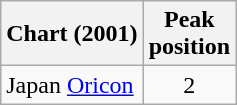<table class="wikitable">
<tr>
<th>Chart (2001)</th>
<th>Peak<br>position</th>
</tr>
<tr>
<td>Japan <a href='#'>Oricon</a></td>
<td align="center">2</td>
</tr>
</table>
